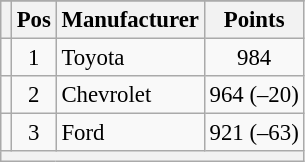<table class="wikitable" style="font-size:95%">
<tr>
</tr>
<tr>
<th></th>
<th>Pos</th>
<th>Manufacturer</th>
<th>Points</th>
</tr>
<tr>
<td align="left"></td>
<td style="text-align:center;">1</td>
<td>Toyota</td>
<td style="text-align:center;">984</td>
</tr>
<tr>
<td align="left"></td>
<td style="text-align:center;">2</td>
<td>Chevrolet</td>
<td style="text-align:center;">964 (–20)</td>
</tr>
<tr>
<td align="left"></td>
<td style="text-align:center;">3</td>
<td>Ford</td>
<td style="text-align:center;">921 (–63)</td>
</tr>
<tr class="sortbottom">
<th colspan="9"></th>
</tr>
</table>
